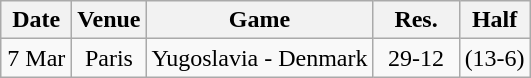<table class="wikitable" style="text-align:center;">
<tr>
<th width="40px">Date</th>
<th>Venue</th>
<th>Game</th>
<th width="50px">Res.</th>
<th>Half</th>
</tr>
<tr>
<td>7 Mar</td>
<td>Paris</td>
<td align="left">Yugoslavia - Denmark</td>
<td>29-12</td>
<td>(13-6)</td>
</tr>
</table>
